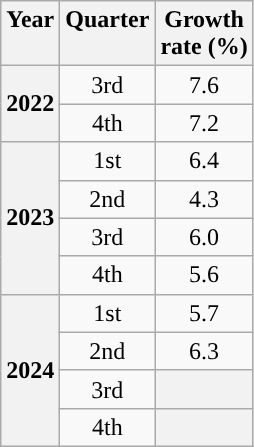<table class="wikitable floatright" style="text-align:center;">
<tr style="vertical-align:top;">
<th scope="col">Year</th>
<th scope="col">Quarter</th>
<th scope="col">Growth<br>rate (%)</th>
</tr>
<tr>
<th scope="row" rowspan="2">2022</th>
<td>3rd</td>
<td>7.6</td>
</tr>
<tr>
<td>4th</td>
<td>7.2</td>
</tr>
<tr>
<th scope="row" rowspan="4">2023</th>
<td>1st</td>
<td>6.4</td>
</tr>
<tr>
<td>2nd</td>
<td>4.3</td>
</tr>
<tr>
<td>3rd</td>
<td>6.0</td>
</tr>
<tr>
<td>4th</td>
<td>5.6</td>
</tr>
<tr>
<th scope="row" rowspan="4">2024</th>
<td>1st</td>
<td>5.7</td>
</tr>
<tr>
<td>2nd</td>
<td>6.3</td>
</tr>
<tr>
<td>3rd</td>
<th></th>
</tr>
<tr>
<td>4th</td>
<th></th>
</tr>
</table>
